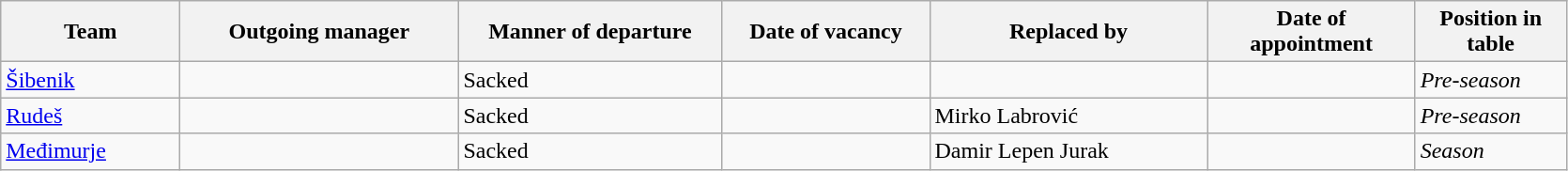<table class="wikitable sortable">
<tr>
<th width="120">Team</th>
<th width="190">Outgoing manager</th>
<th width="180">Manner of departure</th>
<th width="140">Date of vacancy</th>
<th width="190">Replaced by</th>
<th width="140">Date of appointment</th>
<th width="100">Position in table</th>
</tr>
<tr>
<td style="text-align:left;"><a href='#'>Šibenik</a></td>
<td style="text-align:left;"> </td>
<td>Sacked</td>
<td></td>
<td> </td>
<td></td>
<td><em>Pre-season</em></td>
</tr>
<tr>
<td style="text-align:left;"><a href='#'>Rudeš</a></td>
<td style="text-align:left;"> </td>
<td>Sacked</td>
<td></td>
<td> Mirko Labrović</td>
<td></td>
<td><em>Pre-season</em></td>
</tr>
<tr>
<td style="text-align:left;"><a href='#'>Međimurje</a></td>
<td style="text-align:left;"> </td>
<td>Sacked</td>
<td></td>
<td> Damir Lepen Jurak</td>
<td></td>
<td><em>Season</em></td>
</tr>
</table>
